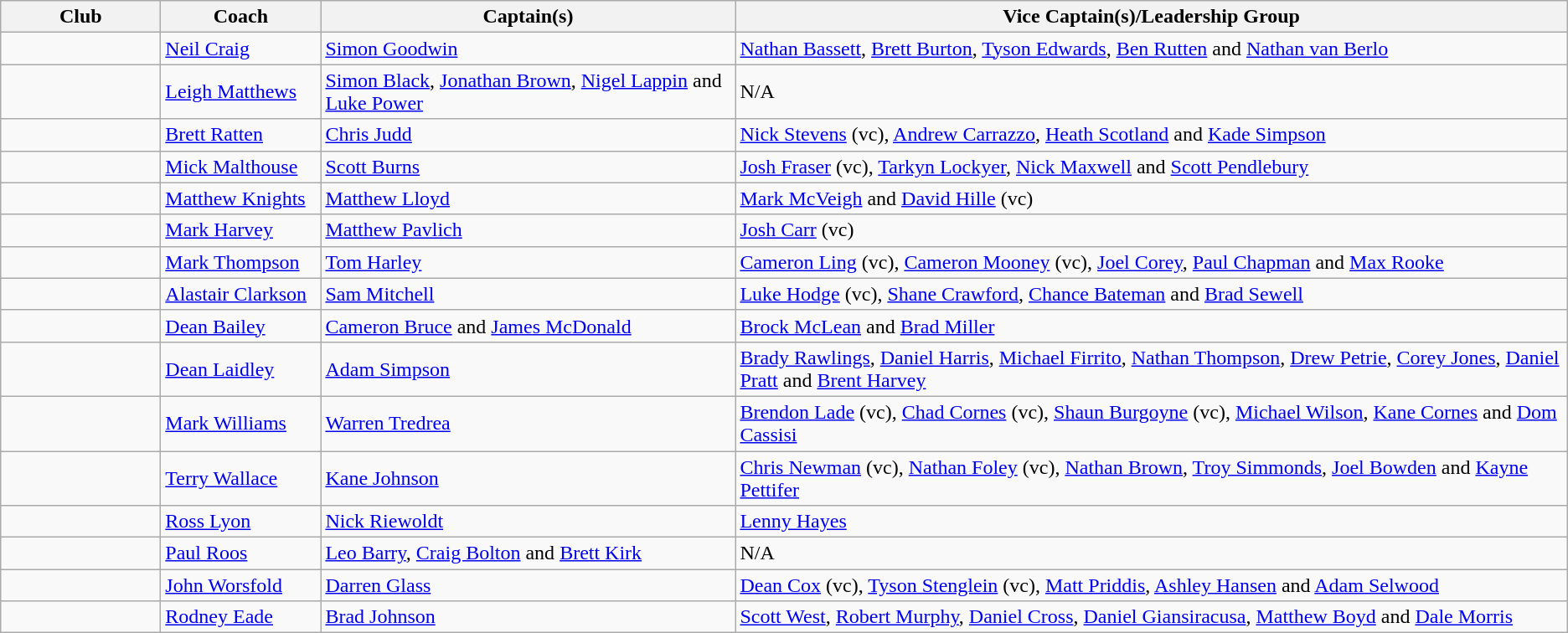<table class="wikitable">
<tr>
<th width=120>Club</th>
<th width=120>Coach</th>
<th>Captain(s)</th>
<th>Vice Captain(s)/Leadership Group</th>
</tr>
<tr>
<td></td>
<td><a href='#'>Neil Craig</a></td>
<td><a href='#'>Simon Goodwin</a></td>
<td><a href='#'>Nathan Bassett</a>, <a href='#'>Brett Burton</a>, <a href='#'>Tyson Edwards</a>, <a href='#'>Ben Rutten</a> and <a href='#'>Nathan van Berlo</a></td>
</tr>
<tr>
<td></td>
<td><a href='#'>Leigh Matthews</a></td>
<td><a href='#'>Simon Black</a>, <a href='#'>Jonathan Brown</a>, <a href='#'>Nigel Lappin</a> and <a href='#'>Luke Power</a></td>
<td>N/A</td>
</tr>
<tr>
<td></td>
<td><a href='#'>Brett Ratten</a></td>
<td><a href='#'>Chris Judd</a></td>
<td><a href='#'>Nick Stevens</a> (vc), <a href='#'>Andrew Carrazzo</a>, <a href='#'>Heath Scotland</a> and <a href='#'>Kade Simpson</a></td>
</tr>
<tr>
<td></td>
<td><a href='#'>Mick Malthouse</a></td>
<td><a href='#'>Scott Burns</a></td>
<td><a href='#'>Josh Fraser</a> (vc), <a href='#'>Tarkyn Lockyer</a>, <a href='#'>Nick Maxwell</a> and <a href='#'>Scott Pendlebury</a></td>
</tr>
<tr>
<td></td>
<td><a href='#'>Matthew Knights</a></td>
<td><a href='#'>Matthew Lloyd</a></td>
<td><a href='#'>Mark McVeigh</a> and <a href='#'>David Hille</a> (vc)</td>
</tr>
<tr>
<td></td>
<td><a href='#'>Mark Harvey</a></td>
<td><a href='#'>Matthew Pavlich</a></td>
<td><a href='#'>Josh Carr</a> (vc)</td>
</tr>
<tr>
<td></td>
<td><a href='#'>Mark Thompson</a></td>
<td><a href='#'>Tom Harley</a></td>
<td><a href='#'>Cameron Ling</a> (vc), <a href='#'>Cameron Mooney</a> (vc), <a href='#'>Joel Corey</a>, <a href='#'>Paul Chapman</a> and <a href='#'>Max Rooke</a></td>
</tr>
<tr>
<td></td>
<td><a href='#'>Alastair Clarkson</a></td>
<td><a href='#'>Sam Mitchell</a></td>
<td><a href='#'>Luke Hodge</a> (vc), <a href='#'>Shane Crawford</a>, <a href='#'>Chance Bateman</a> and <a href='#'>Brad Sewell</a></td>
</tr>
<tr>
<td></td>
<td><a href='#'>Dean Bailey</a></td>
<td><a href='#'>Cameron Bruce</a> and <a href='#'>James McDonald</a></td>
<td><a href='#'>Brock McLean</a> and <a href='#'>Brad Miller</a></td>
</tr>
<tr>
<td></td>
<td><a href='#'>Dean Laidley</a></td>
<td><a href='#'>Adam Simpson</a></td>
<td><a href='#'>Brady Rawlings</a>, <a href='#'>Daniel Harris</a>, <a href='#'>Michael Firrito</a>, <a href='#'>Nathan Thompson</a>, <a href='#'>Drew Petrie</a>, <a href='#'>Corey Jones</a>, <a href='#'>Daniel Pratt</a> and <a href='#'>Brent Harvey</a></td>
</tr>
<tr>
<td></td>
<td><a href='#'>Mark Williams</a></td>
<td><a href='#'>Warren Tredrea</a></td>
<td><a href='#'>Brendon Lade</a> (vc), <a href='#'>Chad Cornes</a> (vc), <a href='#'>Shaun Burgoyne</a> (vc), <a href='#'>Michael Wilson</a>, <a href='#'>Kane Cornes</a> and <a href='#'>Dom Cassisi</a></td>
</tr>
<tr>
<td></td>
<td><a href='#'>Terry Wallace</a></td>
<td><a href='#'>Kane Johnson</a></td>
<td><a href='#'>Chris Newman</a> (vc), <a href='#'>Nathan Foley</a> (vc), <a href='#'>Nathan Brown</a>, <a href='#'>Troy Simmonds</a>, <a href='#'>Joel Bowden</a> and <a href='#'>Kayne Pettifer</a></td>
</tr>
<tr>
<td></td>
<td><a href='#'>Ross Lyon</a></td>
<td><a href='#'>Nick Riewoldt</a></td>
<td><a href='#'>Lenny Hayes</a></td>
</tr>
<tr>
<td></td>
<td><a href='#'>Paul Roos</a></td>
<td><a href='#'>Leo Barry</a>, <a href='#'>Craig Bolton</a> and <a href='#'>Brett Kirk</a></td>
<td>N/A</td>
</tr>
<tr>
<td></td>
<td><a href='#'>John Worsfold</a></td>
<td><a href='#'>Darren Glass</a></td>
<td><a href='#'>Dean Cox</a> (vc), <a href='#'>Tyson Stenglein</a> (vc), <a href='#'>Matt Priddis</a>, <a href='#'>Ashley Hansen</a> and <a href='#'>Adam Selwood</a></td>
</tr>
<tr>
<td></td>
<td><a href='#'>Rodney Eade</a></td>
<td><a href='#'>Brad Johnson</a></td>
<td><a href='#'>Scott West</a>, <a href='#'>Robert Murphy</a>, <a href='#'>Daniel Cross</a>, <a href='#'>Daniel Giansiracusa</a>, <a href='#'>Matthew Boyd</a> and <a href='#'>Dale Morris</a></td>
</tr>
</table>
